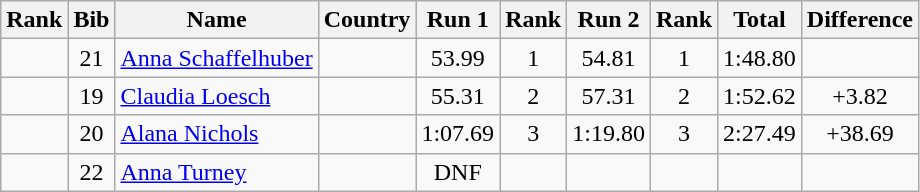<table class="wikitable sortable" style="text-align:center">
<tr>
<th>Rank</th>
<th>Bib</th>
<th>Name</th>
<th>Country</th>
<th>Run 1</th>
<th>Rank</th>
<th>Run 2</th>
<th>Rank</th>
<th>Total</th>
<th>Difference</th>
</tr>
<tr>
<td></td>
<td>21</td>
<td align=left><a href='#'>Anna Schaffelhuber</a></td>
<td align=left></td>
<td>53.99</td>
<td>1</td>
<td>54.81</td>
<td>1</td>
<td>1:48.80</td>
<td></td>
</tr>
<tr>
<td></td>
<td>19</td>
<td align=left><a href='#'>Claudia Loesch</a></td>
<td align=left></td>
<td>55.31</td>
<td>2</td>
<td>57.31</td>
<td>2</td>
<td>1:52.62</td>
<td>+3.82</td>
</tr>
<tr>
<td></td>
<td>20</td>
<td align=left><a href='#'>Alana Nichols</a></td>
<td align=left></td>
<td>1:07.69</td>
<td>3</td>
<td>1:19.80</td>
<td>3</td>
<td>2:27.49</td>
<td>+38.69</td>
</tr>
<tr>
<td></td>
<td>22</td>
<td align=left><a href='#'>Anna Turney</a></td>
<td align=left></td>
<td>DNF</td>
<td></td>
<td></td>
<td></td>
<td></td>
<td></td>
</tr>
</table>
